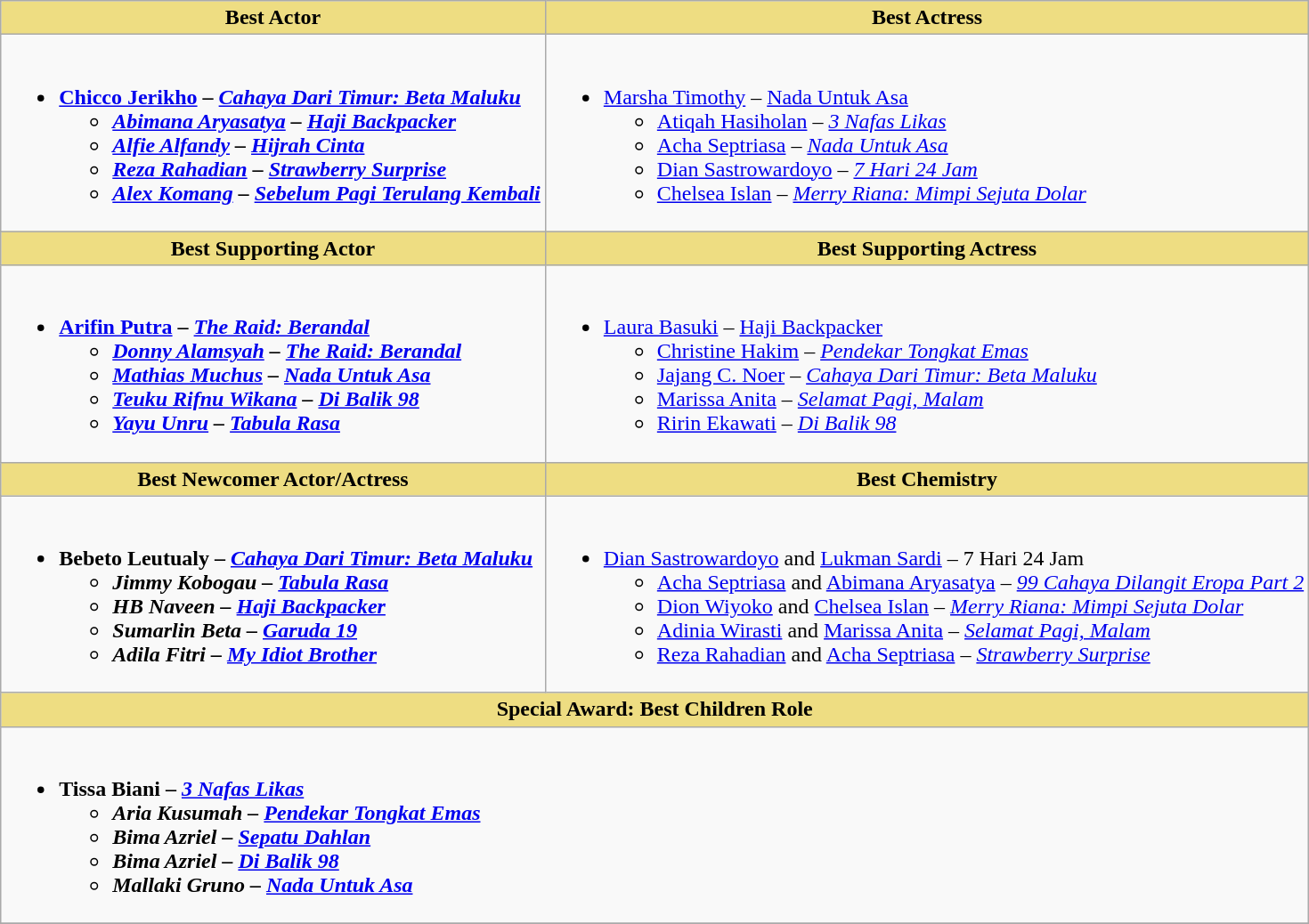<table class=wikitable style="width="100%">
<tr>
<th style="background:#EEDD82;" ! style="width="50%"><strong>Best Actor</strong></th>
<th style="background:#EEDD82;" ! style="width="50%"><strong>Best Actress</strong></th>
</tr>
<tr>
<td valign="top"><br><ul><li><strong><a href='#'>Chicco Jerikho</a></strong> <strong>– <em><a href='#'>Cahaya Dari Timur: Beta Maluku</a><strong><em><ul><li><a href='#'>Abimana Aryasatya</a> – </em><a href='#'>Haji Backpacker</a><em></li><li><a href='#'>Alfie Alfandy</a> – </em><a href='#'>Hijrah Cinta</a><em></li><li><a href='#'>Reza Rahadian</a> – </em><a href='#'>Strawberry Surprise</a><em></li><li><a href='#'>Alex Komang</a> – </em><a href='#'>Sebelum Pagi Terulang Kembali</a><em></li></ul></li></ul></td>
<td valign="top"><br><ul><li></strong><a href='#'>Marsha Timothy</a> – </em><a href='#'>Nada Untuk Asa</a></em></strong><ul><li><a href='#'>Atiqah Hasiholan</a> – <em><a href='#'>3 Nafas Likas</a></em></li><li><a href='#'>Acha Septriasa</a> – <em><a href='#'>Nada Untuk Asa</a></em></li><li><a href='#'>Dian Sastrowardoyo</a> – <em><a href='#'>7 Hari 24 Jam</a></em></li><li><a href='#'>Chelsea Islan</a> – <em><a href='#'>Merry Riana: Mimpi Sejuta Dolar</a></em></li></ul></li></ul></td>
</tr>
<tr>
<th style="background:#EEDD82;" ! style="width="50%"><strong>Best Supporting Actor</strong></th>
<th style="background:#EEDD82;" ! style="width="50%"><strong>Best Supporting Actress</strong></th>
</tr>
<tr>
<td valign="top"><br><ul><li><strong><a href='#'>Arifin Putra</a> – <em><a href='#'>The Raid: Berandal</a><strong><em><ul><li><a href='#'>Donny Alamsyah</a> – </em><a href='#'>The Raid: Berandal</a><em></li><li><a href='#'>Mathias Muchus</a> – </em><a href='#'>Nada Untuk Asa</a><em></li><li><a href='#'>Teuku Rifnu Wikana</a> – </em><a href='#'>Di Balik 98</a><em></li><li><a href='#'>Yayu Unru</a> – </em><a href='#'>Tabula Rasa</a><em></li></ul></li></ul></td>
<td valign="top"><br><ul><li></strong><a href='#'>Laura Basuki</a> – </em><a href='#'>Haji Backpacker</a></em></strong><ul><li><a href='#'>Christine Hakim</a> – <em><a href='#'>Pendekar Tongkat Emas</a></em></li><li><a href='#'>Jajang C. Noer</a> – <em><a href='#'>Cahaya Dari Timur: Beta Maluku</a></em></li><li><a href='#'>Marissa Anita</a> – <em><a href='#'>Selamat Pagi, Malam</a></em></li><li><a href='#'>Ririn Ekawati</a> – <em><a href='#'>Di Balik 98</a></em></li></ul></li></ul></td>
</tr>
<tr>
<th style="background:#EEDD82;" ! style="width="50%"><strong>Best Newcomer Actor/Actress</strong></th>
<th style="background:#EEDD82;" ! style="width="50%"><strong>Best Chemistry</strong></th>
</tr>
<tr>
<td valign="top"><br><ul><li><strong>Bebeto Leutualy – <em><a href='#'>Cahaya Dari Timur: Beta Maluku</a><strong><em><ul><li>Jimmy Kobogau – </em><a href='#'>Tabula Rasa</a><em></li><li>HB Naveen – </em><a href='#'>Haji Backpacker</a><em></li><li>Sumarlin Beta – </em><a href='#'>Garuda 19</a><em></li><li>Adila Fitri – </em><a href='#'>My Idiot Brother</a><em></li></ul></li></ul></td>
<td valign="top"><br><ul><li></strong><a href='#'>Dian Sastrowardoyo</a> and <a href='#'>Lukman Sardi</a> – </em>7 Hari 24 Jam</em></strong><ul><li><a href='#'>Acha Septriasa</a> and <a href='#'>Abimana Aryasatya</a> – <em><a href='#'>99 Cahaya Dilangit Eropa Part 2</a></em></li><li><a href='#'>Dion Wiyoko</a> and <a href='#'>Chelsea Islan</a> – <em><a href='#'>Merry Riana: Mimpi Sejuta Dolar</a></em></li><li><a href='#'>Adinia Wirasti</a> and <a href='#'>Marissa Anita</a> – <em><a href='#'>Selamat Pagi, Malam</a></em></li><li><a href='#'>Reza Rahadian</a> and <a href='#'>Acha Septriasa</a> – <em><a href='#'>Strawberry Surprise</a></em></li></ul></li></ul></td>
</tr>
<tr>
<th style="background:#EEDD82;" ! style="width="50%" colspan= "2"><strong>Special Award: Best Children Role</strong></th>
</tr>
<tr>
<td valign="top" colspan= "2"><br><ul><li><strong>Tissa Biani – <em><a href='#'>3 Nafas Likas</a><strong><em><ul><li>Aria Kusumah – </em><a href='#'>Pendekar Tongkat Emas</a><em></li><li>Bima Azriel – </em><a href='#'>Sepatu Dahlan</a><em></li><li>Bima Azriel – </em><a href='#'>Di Balik 98</a><em></li><li>Mallaki Gruno – </em><a href='#'>Nada Untuk Asa</a><em></li></ul></li></ul></td>
</tr>
<tr>
</tr>
</table>
